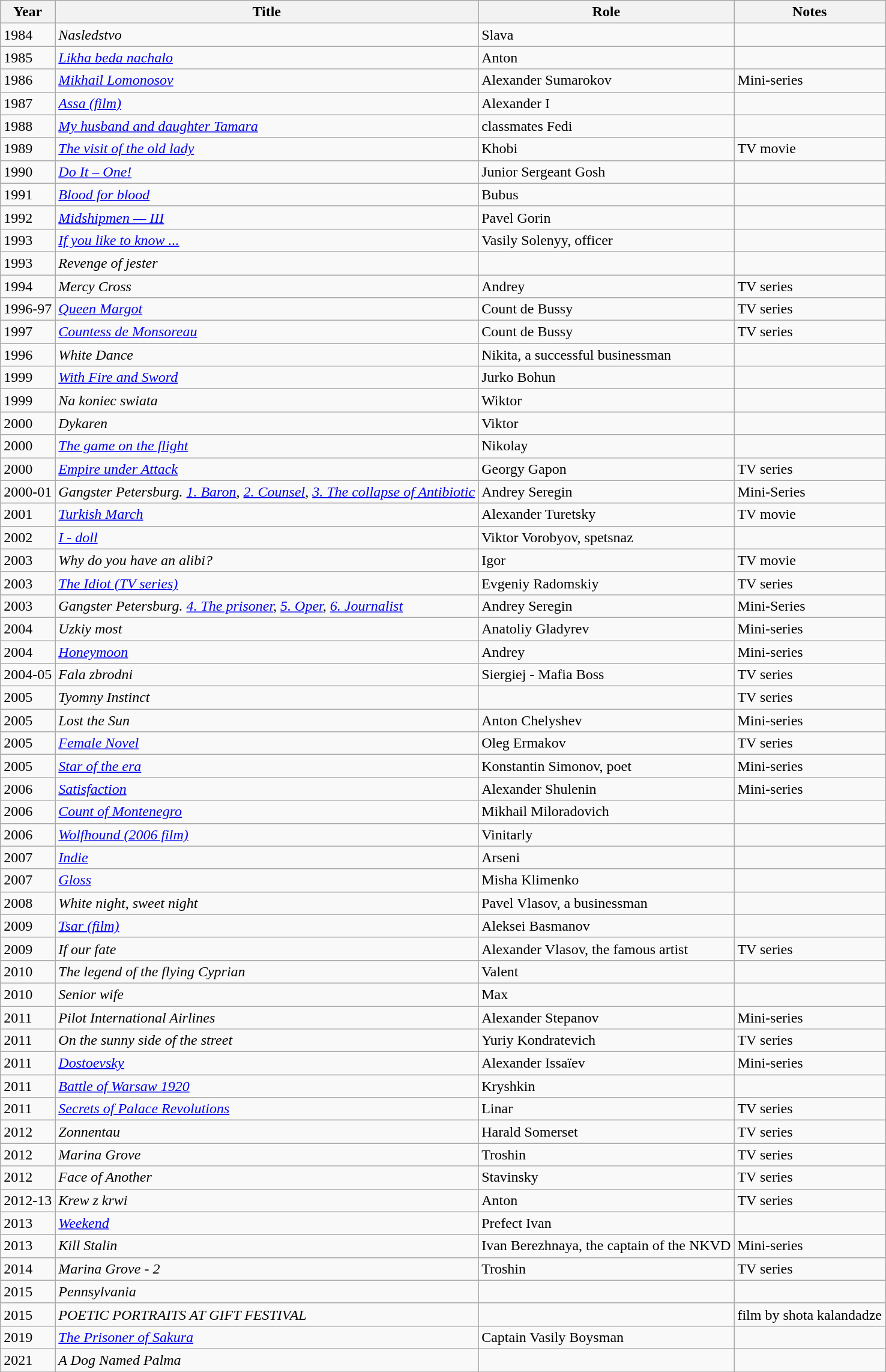<table class="wikitable sortable">
<tr>
<th>Year</th>
<th>Title</th>
<th>Role</th>
<th>Notes</th>
</tr>
<tr>
<td>1984</td>
<td><em>Nasledstvo</em></td>
<td>Slava</td>
<td></td>
</tr>
<tr>
<td>1985</td>
<td><em><a href='#'>Likha beda nachalo</a></em></td>
<td>Anton</td>
<td></td>
</tr>
<tr>
<td>1986</td>
<td><em><a href='#'>Mikhail Lomonosov</a></em></td>
<td>Alexander Sumarokov</td>
<td>Mini-series</td>
</tr>
<tr>
<td>1987</td>
<td><em><a href='#'>Assa (film)</a></em></td>
<td>Alexander I</td>
<td></td>
</tr>
<tr>
<td>1988</td>
<td><em><a href='#'>My husband and daughter Tamara</a></em></td>
<td>classmates Fedi</td>
<td></td>
</tr>
<tr>
<td>1989</td>
<td><em><a href='#'>The visit of the old lady</a></em></td>
<td>Khobi</td>
<td>TV movie</td>
</tr>
<tr>
<td>1990</td>
<td><em><a href='#'>Do It – One!</a></em></td>
<td>Junior Sergeant Gosh</td>
<td></td>
</tr>
<tr>
<td>1991</td>
<td><em><a href='#'>Blood for blood</a></em></td>
<td>Bubus</td>
<td></td>
</tr>
<tr>
<td>1992</td>
<td><em><a href='#'>Midshipmen — III</a></em></td>
<td>Pavel Gorin</td>
<td></td>
</tr>
<tr>
<td>1993</td>
<td><em><a href='#'>If you like to know ...</a></em></td>
<td>Vasily Solenyy, officer</td>
<td></td>
</tr>
<tr>
<td>1993</td>
<td><em>Revenge of jester</em></td>
<td></td>
</tr>
<tr>
<td>1994</td>
<td><em>Mercy Cross</em></td>
<td>Andrey</td>
<td>TV series</td>
</tr>
<tr>
<td>1996-97</td>
<td><em><a href='#'>Queen Margot</a></em></td>
<td>Count de Bussy</td>
<td>TV series</td>
</tr>
<tr>
<td>1997</td>
<td><em><a href='#'>Countess de Monsoreau</a></em></td>
<td>Count de Bussy</td>
<td>TV series</td>
</tr>
<tr>
<td>1996</td>
<td><em>White Dance</em></td>
<td>Nikita, a successful businessman</td>
<td></td>
</tr>
<tr>
<td>1999</td>
<td><em><a href='#'>With Fire and Sword</a></em></td>
<td>Jurko Bohun</td>
<td></td>
</tr>
<tr>
<td>1999</td>
<td><em>Na koniec swiata</em></td>
<td>Wiktor</td>
<td></td>
</tr>
<tr>
<td>2000</td>
<td><em>Dykaren</em></td>
<td>Viktor</td>
<td></td>
</tr>
<tr>
<td>2000</td>
<td><em><a href='#'>The game on the flight</a></em></td>
<td>Nikolay</td>
<td></td>
</tr>
<tr>
<td>2000</td>
<td><em><a href='#'>Empire under Attack</a></em></td>
<td>Georgy Gapon</td>
<td>TV series</td>
</tr>
<tr>
<td>2000-01</td>
<td><em>Gangster Petersburg. <a href='#'>1. Baron</a>, <a href='#'>2. Counsel</a>, <a href='#'>3. The collapse of Antibiotic</a></em></td>
<td>Andrey Seregin</td>
<td>Mini-Series</td>
</tr>
<tr>
<td>2001</td>
<td><em><a href='#'>Turkish March</a></em></td>
<td>Alexander Turetsky</td>
<td>TV movie</td>
</tr>
<tr>
<td>2002</td>
<td><em><a href='#'>I - doll</a></em></td>
<td>Viktor Vorobyov, spetsnaz</td>
<td></td>
</tr>
<tr>
<td>2003</td>
<td><em>Why do you have an alibi?</em></td>
<td>Igor</td>
<td>TV movie</td>
</tr>
<tr>
<td>2003</td>
<td><em><a href='#'>The Idiot (TV series)</a></em></td>
<td>Evgeniy Radomskiy</td>
<td>TV series</td>
</tr>
<tr>
<td>2003</td>
<td><em>Gangster Petersburg. <a href='#'>4. The prisoner</a>, <a href='#'>5. Oper</a>, <a href='#'>6. Journalist</a></em></td>
<td>Andrey Seregin</td>
<td>Mini-Series</td>
</tr>
<tr>
<td>2004</td>
<td><em>Uzkiy most</em></td>
<td>Anatoliy Gladyrev</td>
<td>Mini-series</td>
</tr>
<tr>
<td>2004</td>
<td><em><a href='#'>Honeymoon</a></em></td>
<td>Andrey</td>
<td>Mini-series</td>
</tr>
<tr>
<td>2004-05</td>
<td><em>Fala zbrodni</em></td>
<td>Siergiej - Mafia Boss</td>
<td>TV series</td>
</tr>
<tr>
<td>2005</td>
<td><em>Tyomny Instinct</em></td>
<td></td>
<td>TV series</td>
</tr>
<tr>
<td>2005</td>
<td><em>Lost the Sun</em></td>
<td>Anton Chelyshev</td>
<td>Mini-series</td>
</tr>
<tr>
<td>2005</td>
<td><em><a href='#'>Female Novel</a></em></td>
<td>Oleg Ermakov</td>
<td>TV series</td>
</tr>
<tr>
<td>2005</td>
<td><em><a href='#'>Star of the era</a></em></td>
<td>Konstantin Simonov, poet</td>
<td>Mini-series</td>
</tr>
<tr>
<td>2006</td>
<td><em><a href='#'>Satisfaction</a></em></td>
<td>Alexander Shulenin</td>
<td>Mini-series</td>
</tr>
<tr>
<td>2006</td>
<td><em><a href='#'>Count of Montenegro</a></em></td>
<td>Mikhail Miloradovich</td>
<td></td>
</tr>
<tr>
<td>2006</td>
<td><em><a href='#'>Wolfhound (2006 film)</a></em></td>
<td>Vinitarly</td>
<td></td>
</tr>
<tr>
<td>2007</td>
<td><em><a href='#'>Indie</a></em></td>
<td>Arseni</td>
<td></td>
</tr>
<tr>
<td>2007</td>
<td><em><a href='#'>Gloss</a></em></td>
<td>Misha Klimenko</td>
<td></td>
</tr>
<tr>
<td>2008</td>
<td><em>White night, sweet night</em></td>
<td>Pavel Vlasov, a businessman</td>
<td></td>
</tr>
<tr>
<td>2009</td>
<td><em><a href='#'>Tsar (film)</a></em></td>
<td>Aleksei Basmanov</td>
<td></td>
</tr>
<tr>
<td>2009</td>
<td><em>If our fate</em></td>
<td>Alexander Vlasov, the famous artist</td>
<td>TV series</td>
</tr>
<tr>
<td>2010</td>
<td><em>The legend of the flying Cyprian</em></td>
<td>Valent</td>
<td></td>
</tr>
<tr>
<td>2010</td>
<td><em>Senior wife</em></td>
<td>Max</td>
<td></td>
</tr>
<tr>
<td>2011</td>
<td><em>Pilot International Airlines</em></td>
<td>Alexander Stepanov</td>
<td>Mini-series</td>
</tr>
<tr>
<td>2011</td>
<td><em>On the sunny side of the street</em></td>
<td>Yuriy Kondratevich</td>
<td>TV series</td>
</tr>
<tr>
<td>2011</td>
<td><em><a href='#'>Dostoevsky</a></em></td>
<td>Alexander Issaïev</td>
<td>Mini-series</td>
</tr>
<tr>
<td>2011</td>
<td><em><a href='#'>Battle of Warsaw 1920</a></em></td>
<td>Kryshkin</td>
<td></td>
</tr>
<tr>
<td>2011</td>
<td><em><a href='#'>Secrets of Palace Revolutions</a></em></td>
<td>Linar</td>
<td>TV series</td>
</tr>
<tr>
<td>2012</td>
<td><em>Zonnentau</em></td>
<td>Harald Somerset</td>
<td>TV series</td>
</tr>
<tr>
<td>2012</td>
<td><em>Marina Grove</em></td>
<td>Troshin</td>
<td>TV series</td>
</tr>
<tr>
<td>2012</td>
<td><em>Face of Another</em></td>
<td>Stavinsky</td>
<td>TV series</td>
</tr>
<tr>
<td>2012-13</td>
<td><em>Krew z krwi</em></td>
<td>Anton</td>
<td>TV series</td>
</tr>
<tr>
<td>2013</td>
<td><em><a href='#'>Weekend</a></em></td>
<td>Prefect Ivan</td>
<td></td>
</tr>
<tr>
<td>2013</td>
<td><em>Kill Stalin</em></td>
<td>Ivan Berezhnaya, the captain of the NKVD</td>
<td>Mini-series</td>
</tr>
<tr>
<td>2014</td>
<td><em>Marina Grove - 2</em></td>
<td>Troshin</td>
<td>TV series</td>
</tr>
<tr>
<td>2015</td>
<td><em>Pennsylvania</em></td>
<td></td>
<td></td>
</tr>
<tr>
<td>2015</td>
<td><em>POETIC PORTRAITS AT GIFT FESTIVAL</em></td>
<td></td>
<td>film by shota kalandadze</td>
</tr>
<tr>
<td>2019</td>
<td><em><a href='#'>The Prisoner of Sakura</a></em></td>
<td>Captain Vasily Boysman</td>
<td></td>
</tr>
<tr>
<td>2021</td>
<td><em>A Dog Named Palma</em></td>
<td></td>
<td></td>
</tr>
<tr>
</tr>
</table>
